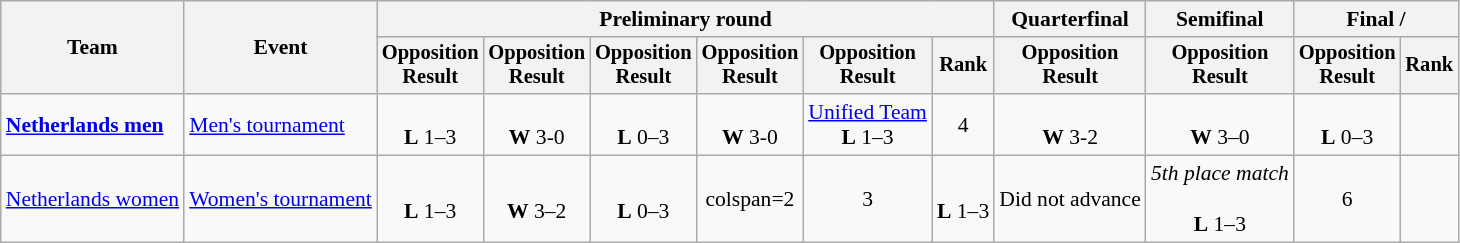<table class=wikitable style=font-size:90%;text-align:center>
<tr>
<th rowspan=2>Team</th>
<th rowspan=2>Event</th>
<th colspan=6>Preliminary round</th>
<th>Quarterfinal</th>
<th>Semifinal</th>
<th colspan=2>Final / </th>
</tr>
<tr style=font-size:95%>
<th>Opposition<br>Result</th>
<th>Opposition<br>Result</th>
<th>Opposition<br>Result</th>
<th>Opposition<br>Result</th>
<th>Opposition<br>Result</th>
<th>Rank</th>
<th>Opposition<br>Result</th>
<th>Opposition<br>Result</th>
<th>Opposition<br>Result</th>
<th>Rank</th>
</tr>
<tr>
<td align=left><strong><a href='#'>Netherlands men</a></strong></td>
<td align=left><a href='#'>Men's tournament</a></td>
<td><br><strong>L</strong> 1–3</td>
<td><br><strong>W</strong> 3-0</td>
<td><br><strong>L</strong> 0–3</td>
<td><br><strong>W</strong> 3-0</td>
<td> <a href='#'>Unified Team</a><br><strong>L</strong> 1–3</td>
<td>4</td>
<td><br><strong>W</strong> 3-2</td>
<td><br><strong>W</strong> 3–0</td>
<td><br><strong>L</strong> 0–3</td>
<td></td>
</tr>
<tr>
<td align=left><a href='#'>Netherlands women</a></td>
<td align=left><a href='#'>Women's tournament</a></td>
<td><br><strong>L</strong> 1–3</td>
<td><br><strong>W</strong> 3–2</td>
<td><br><strong>L</strong> 0–3</td>
<td>colspan=2 </td>
<td>3</td>
<td><br><strong>L</strong> 1–3</td>
<td>Did not advance</td>
<td><em>5th place match</em><br><br><strong>L</strong> 1–3</td>
<td>6</td>
</tr>
</table>
